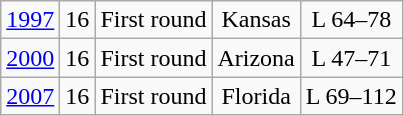<table class="wikitable">
<tr align="center">
<td><a href='#'>1997</a></td>
<td>16</td>
<td>First round</td>
<td>Kansas</td>
<td>L 64–78</td>
</tr>
<tr align="center">
<td><a href='#'>2000</a></td>
<td>16</td>
<td>First round</td>
<td>Arizona</td>
<td>L 47–71</td>
</tr>
<tr align="center">
<td><a href='#'>2007</a></td>
<td>16</td>
<td>First round</td>
<td>Florida</td>
<td>L 69–112</td>
</tr>
</table>
